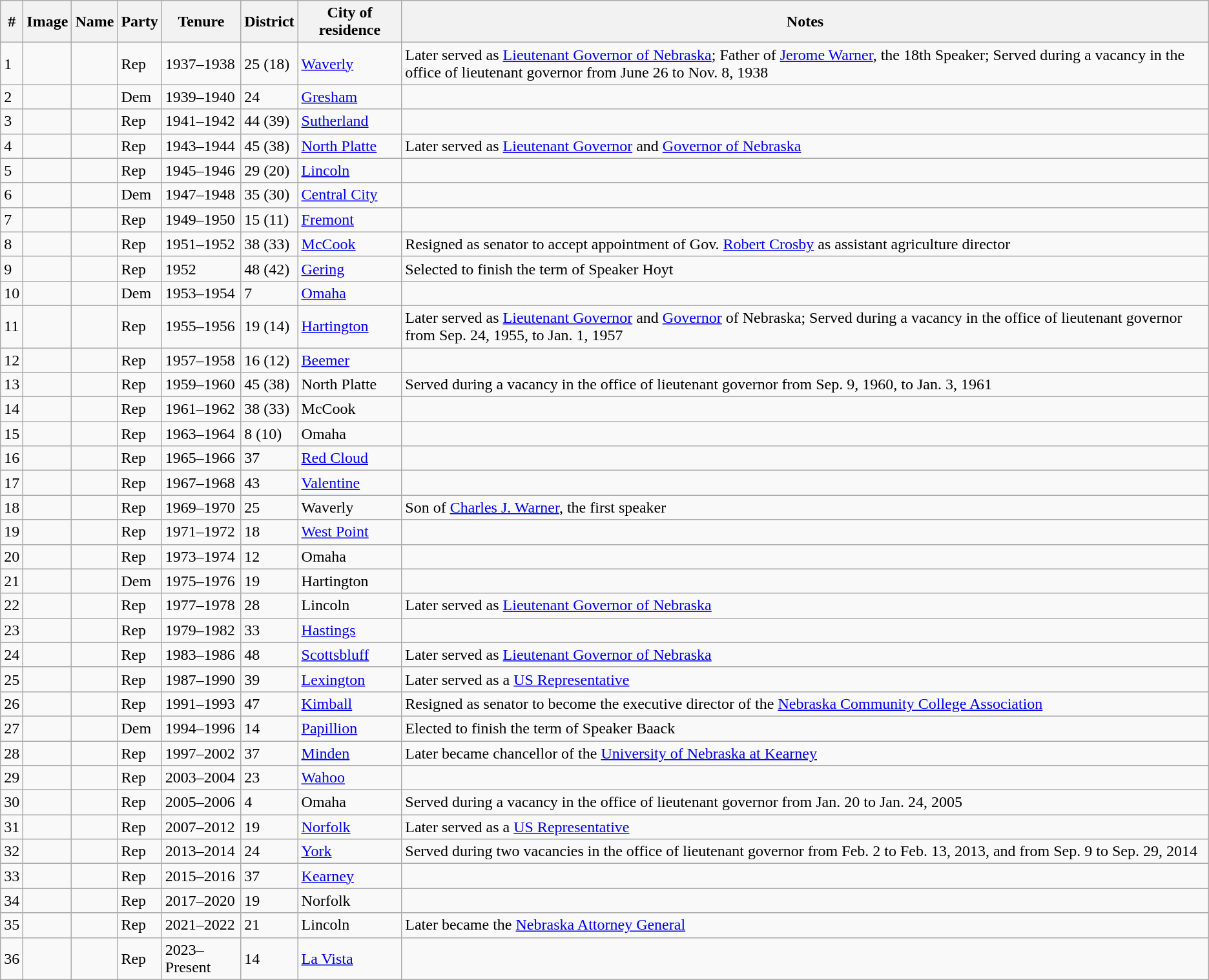<table class="wikitable sortable">
<tr>
<th>#</th>
<th>Image</th>
<th>Name</th>
<th>Party</th>
<th>Tenure</th>
<th>District</th>
<th>City of residence</th>
<th>Notes</th>
</tr>
<tr>
<td>1</td>
<td></td>
<td></td>
<td>Rep</td>
<td>1937–1938</td>
<td>25 (18)</td>
<td><a href='#'>Waverly</a></td>
<td>Later served as <a href='#'>Lieutenant Governor of Nebraska</a>; Father of <a href='#'>Jerome Warner</a>, the 18th Speaker; Served during a vacancy in the office of lieutenant governor from June 26 to Nov. 8, 1938</td>
</tr>
<tr>
<td>2</td>
<td></td>
<td></td>
<td>Dem</td>
<td>1939–1940</td>
<td>24</td>
<td><a href='#'>Gresham</a></td>
<td></td>
</tr>
<tr>
<td>3</td>
<td></td>
<td></td>
<td>Rep</td>
<td>1941–1942</td>
<td>44 (39)</td>
<td><a href='#'>Sutherland</a></td>
<td></td>
</tr>
<tr>
<td>4</td>
<td></td>
<td></td>
<td>Rep</td>
<td>1943–1944</td>
<td>45 (38)</td>
<td><a href='#'>North Platte</a></td>
<td>Later served as <a href='#'>Lieutenant Governor</a> and <a href='#'>Governor of Nebraska</a></td>
</tr>
<tr>
<td>5</td>
<td></td>
<td></td>
<td>Rep</td>
<td>1945–1946</td>
<td>29 (20)</td>
<td><a href='#'>Lincoln</a></td>
<td></td>
</tr>
<tr>
<td>6</td>
<td></td>
<td></td>
<td>Dem</td>
<td>1947–1948</td>
<td>35 (30)</td>
<td><a href='#'>Central City</a></td>
</tr>
<tr>
<td>7</td>
<td></td>
<td></td>
<td>Rep</td>
<td>1949–1950</td>
<td>15 (11)</td>
<td><a href='#'>Fremont</a></td>
<td></td>
</tr>
<tr>
<td>8</td>
<td></td>
<td></td>
<td>Rep</td>
<td>1951–1952</td>
<td>38 (33)</td>
<td><a href='#'>McCook</a></td>
<td>Resigned as senator to accept appointment of Gov. <a href='#'>Robert Crosby</a> as assistant agriculture director</td>
</tr>
<tr>
<td>9</td>
<td></td>
<td></td>
<td>Rep</td>
<td>1952</td>
<td>48 (42)</td>
<td><a href='#'>Gering</a></td>
<td>Selected to finish the term of Speaker Hoyt</td>
</tr>
<tr>
<td>10</td>
<td></td>
<td></td>
<td>Dem</td>
<td>1953–1954</td>
<td>7</td>
<td><a href='#'>Omaha</a></td>
<td></td>
</tr>
<tr>
<td>11</td>
<td></td>
<td></td>
<td>Rep</td>
<td>1955–1956</td>
<td>19 (14)</td>
<td><a href='#'>Hartington</a></td>
<td>Later served as <a href='#'>Lieutenant Governor</a> and <a href='#'>Governor</a> of Nebraska; Served during a vacancy in the office of lieutenant governor from Sep. 24, 1955, to Jan. 1, 1957</td>
</tr>
<tr>
<td>12</td>
<td></td>
<td></td>
<td>Rep</td>
<td>1957–1958</td>
<td>16 (12)</td>
<td><a href='#'>Beemer</a></td>
<td></td>
</tr>
<tr>
<td>13</td>
<td></td>
<td></td>
<td>Rep</td>
<td>1959–1960</td>
<td>45 (38)</td>
<td>North Platte</td>
<td>Served during a vacancy in the office of lieutenant governor from Sep. 9, 1960, to Jan. 3, 1961</td>
</tr>
<tr>
<td>14</td>
<td></td>
<td></td>
<td>Rep</td>
<td>1961–1962</td>
<td>38 (33)</td>
<td>McCook</td>
<td></td>
</tr>
<tr>
<td>15</td>
<td></td>
<td></td>
<td>Rep</td>
<td>1963–1964</td>
<td>8 (10)</td>
<td>Omaha</td>
<td></td>
</tr>
<tr>
<td>16</td>
<td></td>
<td></td>
<td>Rep</td>
<td>1965–1966</td>
<td>37</td>
<td><a href='#'>Red Cloud</a></td>
<td></td>
</tr>
<tr>
<td>17</td>
<td></td>
<td></td>
<td>Rep</td>
<td>1967–1968</td>
<td>43</td>
<td><a href='#'>Valentine</a></td>
<td></td>
</tr>
<tr>
<td>18</td>
<td></td>
<td></td>
<td>Rep</td>
<td>1969–1970</td>
<td>25</td>
<td>Waverly</td>
<td>Son of <a href='#'>Charles J. Warner</a>, the first speaker</td>
</tr>
<tr>
<td>19</td>
<td></td>
<td></td>
<td>Rep</td>
<td>1971–1972</td>
<td>18</td>
<td><a href='#'>West Point</a></td>
<td></td>
</tr>
<tr>
<td>20</td>
<td></td>
<td></td>
<td>Rep</td>
<td>1973–1974</td>
<td>12</td>
<td>Omaha</td>
<td></td>
</tr>
<tr>
<td>21</td>
<td></td>
<td></td>
<td>Dem</td>
<td>1975–1976</td>
<td>19</td>
<td>Hartington</td>
<td></td>
</tr>
<tr>
<td>22</td>
<td></td>
<td></td>
<td>Rep</td>
<td>1977–1978</td>
<td>28</td>
<td>Lincoln</td>
<td>Later served as <a href='#'>Lieutenant Governor of Nebraska</a></td>
</tr>
<tr>
<td>23</td>
<td></td>
<td></td>
<td>Rep</td>
<td>1979–1982</td>
<td>33</td>
<td><a href='#'>Hastings</a></td>
<td></td>
</tr>
<tr>
<td>24</td>
<td></td>
<td></td>
<td>Rep</td>
<td>1983–1986</td>
<td>48</td>
<td><a href='#'>Scottsbluff</a></td>
<td>Later served as <a href='#'>Lieutenant Governor of Nebraska</a></td>
</tr>
<tr>
<td>25</td>
<td></td>
<td></td>
<td>Rep</td>
<td>1987–1990</td>
<td>39</td>
<td><a href='#'>Lexington</a></td>
<td>Later served as a <a href='#'>US Representative</a></td>
</tr>
<tr>
<td>26</td>
<td></td>
<td></td>
<td>Rep</td>
<td>1991–1993</td>
<td>47</td>
<td><a href='#'>Kimball</a></td>
<td>Resigned as senator to become the executive director of the <a href='#'>Nebraska Community College Association</a></td>
</tr>
<tr>
<td>27</td>
<td></td>
<td></td>
<td>Dem</td>
<td>1994–1996</td>
<td>14</td>
<td><a href='#'>Papillion</a></td>
<td>Elected to finish the term of Speaker Baack</td>
</tr>
<tr>
<td>28</td>
<td></td>
<td></td>
<td>Rep</td>
<td>1997–2002</td>
<td>37</td>
<td><a href='#'>Minden</a></td>
<td>Later became chancellor of the <a href='#'>University of Nebraska at Kearney</a></td>
</tr>
<tr>
<td>29</td>
<td></td>
<td></td>
<td>Rep</td>
<td>2003–2004</td>
<td>23</td>
<td><a href='#'>Wahoo</a></td>
<td></td>
</tr>
<tr>
<td>30</td>
<td></td>
<td></td>
<td>Rep</td>
<td>2005–2006</td>
<td>4</td>
<td>Omaha</td>
<td>Served during a vacancy in the office of lieutenant governor from Jan. 20 to Jan. 24, 2005</td>
</tr>
<tr>
<td>31</td>
<td></td>
<td></td>
<td>Rep</td>
<td>2007–2012</td>
<td>19</td>
<td><a href='#'>Norfolk</a></td>
<td>Later served as a <a href='#'>US Representative</a></td>
</tr>
<tr>
<td>32</td>
<td></td>
<td></td>
<td>Rep</td>
<td>2013–2014</td>
<td>24</td>
<td><a href='#'>York</a></td>
<td>Served during two vacancies in the office of lieutenant governor from Feb. 2 to Feb. 13, 2013, and from Sep. 9 to Sep. 29, 2014</td>
</tr>
<tr>
<td>33</td>
<td></td>
<td></td>
<td>Rep</td>
<td>2015–2016</td>
<td>37</td>
<td><a href='#'>Kearney</a></td>
<td></td>
</tr>
<tr>
<td>34</td>
<td></td>
<td></td>
<td>Rep</td>
<td>2017–2020</td>
<td>19</td>
<td>Norfolk</td>
<td></td>
</tr>
<tr>
<td>35</td>
<td></td>
<td></td>
<td>Rep</td>
<td>2021–2022</td>
<td>21</td>
<td>Lincoln</td>
<td>Later became the <a href='#'>Nebraska Attorney General</a></td>
</tr>
<tr>
<td>36</td>
<td></td>
<td></td>
<td>Rep</td>
<td>2023–Present</td>
<td>14</td>
<td><a href='#'>La Vista</a></td>
<td></td>
</tr>
</table>
